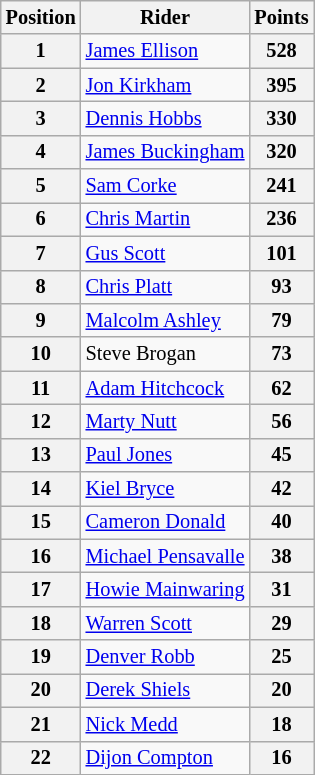<table class="wikitable" style="font-size: 85%">
<tr>
<th>Position</th>
<th>Rider</th>
<th>Points</th>
</tr>
<tr>
<th>1</th>
<td> <a href='#'>James Ellison</a></td>
<th>528</th>
</tr>
<tr>
<th>2</th>
<td> <a href='#'>Jon Kirkham</a></td>
<th>395</th>
</tr>
<tr>
<th>3</th>
<td> <a href='#'>Dennis Hobbs</a></td>
<th>330</th>
</tr>
<tr>
<th>4</th>
<td> <a href='#'>James Buckingham</a></td>
<th>320</th>
</tr>
<tr>
<th>5</th>
<td> <a href='#'>Sam Corke</a></td>
<th>241</th>
</tr>
<tr>
<th>6</th>
<td> <a href='#'>Chris Martin</a></td>
<th>236</th>
</tr>
<tr>
<th>7</th>
<td> <a href='#'>Gus Scott</a></td>
<th>101</th>
</tr>
<tr>
<th>8</th>
<td> <a href='#'>Chris Platt</a></td>
<th>93</th>
</tr>
<tr>
<th>9</th>
<td> <a href='#'>Malcolm Ashley</a></td>
<th>79</th>
</tr>
<tr>
<th>10</th>
<td> Steve Brogan</td>
<th>73</th>
</tr>
<tr>
<th>11</th>
<td> <a href='#'>Adam Hitchcock</a></td>
<th>62</th>
</tr>
<tr>
<th>12</th>
<td> <a href='#'>Marty Nutt</a></td>
<th>56</th>
</tr>
<tr>
<th>13</th>
<td> <a href='#'>Paul Jones</a></td>
<th>45</th>
</tr>
<tr>
<th>14</th>
<td> <a href='#'>Kiel Bryce</a></td>
<th>42</th>
</tr>
<tr>
<th>15</th>
<td> <a href='#'>Cameron Donald</a></td>
<th>40</th>
</tr>
<tr>
<th>16</th>
<td> <a href='#'>Michael Pensavalle</a></td>
<th>38</th>
</tr>
<tr>
<th>17</th>
<td> <a href='#'>Howie Mainwaring</a></td>
<th>31</th>
</tr>
<tr>
<th>18</th>
<td> <a href='#'>Warren Scott</a></td>
<th>29</th>
</tr>
<tr>
<th>19</th>
<td> <a href='#'>Denver Robb</a></td>
<th>25</th>
</tr>
<tr>
<th>20</th>
<td> <a href='#'>Derek Shiels</a></td>
<th>20</th>
</tr>
<tr>
<th>21</th>
<td> <a href='#'>Nick Medd</a></td>
<th>18</th>
</tr>
<tr>
<th>22</th>
<td> <a href='#'>Dijon Compton</a></td>
<th>16</th>
</tr>
</table>
